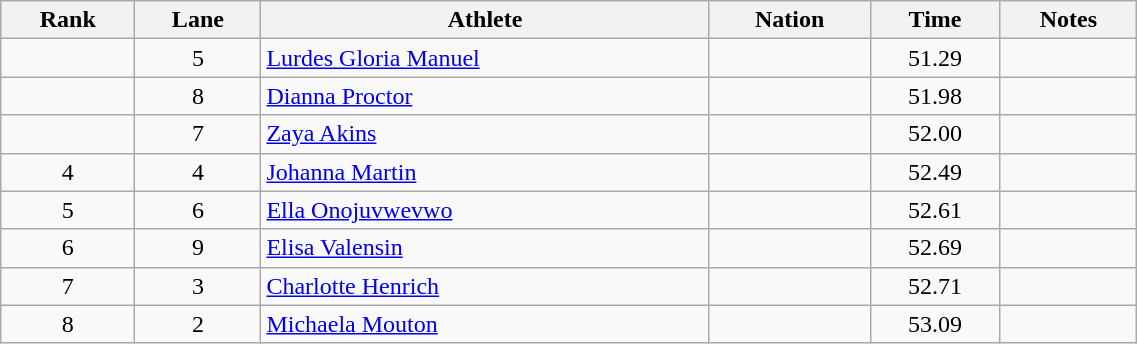<table class="wikitable sortable" style="text-align:center;width: 60%;">
<tr>
<th scope="col">Rank</th>
<th scope="col">Lane</th>
<th scope="col">Athlete</th>
<th scope="col">Nation</th>
<th scope="col">Time</th>
<th scope="col">Notes</th>
</tr>
<tr>
<td></td>
<td>5</td>
<td align=left><a href='#'>Lurdes Gloria Manuel</a></td>
<td align=left></td>
<td>51.29</td>
<td></td>
</tr>
<tr>
<td></td>
<td>8</td>
<td align=left><a href='#'>Dianna Proctor</a></td>
<td align=left></td>
<td>51.98</td>
<td></td>
</tr>
<tr>
<td></td>
<td>7</td>
<td align=left><a href='#'>Zaya Akins</a></td>
<td align=left></td>
<td>52.00</td>
<td></td>
</tr>
<tr>
<td>4</td>
<td>4</td>
<td align=left><a href='#'>Johanna Martin</a></td>
<td align=left></td>
<td>52.49</td>
<td></td>
</tr>
<tr>
<td>5</td>
<td>6</td>
<td align=left><a href='#'>Ella Onojuvwevwo</a></td>
<td align=left></td>
<td>52.61</td>
<td></td>
</tr>
<tr>
<td>6</td>
<td>9</td>
<td align=left><a href='#'>Elisa Valensin</a></td>
<td align=left></td>
<td>52.69</td>
<td></td>
</tr>
<tr>
<td>7</td>
<td>3</td>
<td align=left><a href='#'>Charlotte Henrich</a></td>
<td align=left></td>
<td>52.71</td>
<td></td>
</tr>
<tr>
<td>8</td>
<td>2</td>
<td align=left><a href='#'>Michaela Mouton</a></td>
<td align=left></td>
<td>53.09</td>
<td></td>
</tr>
</table>
